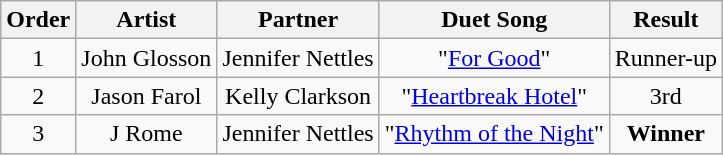<table class="wikitable sortable" style="text-align:center">
<tr>
<th>Order</th>
<th>Artist</th>
<th>Partner</th>
<th>Duet Song</th>
<th>Result</th>
</tr>
<tr>
<td>1</td>
<td>John Glosson</td>
<td>Jennifer Nettles</td>
<td>"<a href='#'>For Good</a>"</td>
<td>Runner-up</td>
</tr>
<tr>
<td>2</td>
<td>Jason Farol</td>
<td>Kelly Clarkson</td>
<td>"<a href='#'>Heartbreak Hotel</a>"</td>
<td>3rd</td>
</tr>
<tr>
<td>3</td>
<td>J Rome</td>
<td>Jennifer Nettles</td>
<td>"<a href='#'>Rhythm of the Night</a>"</td>
<td><strong>Winner</strong></td>
</tr>
</table>
